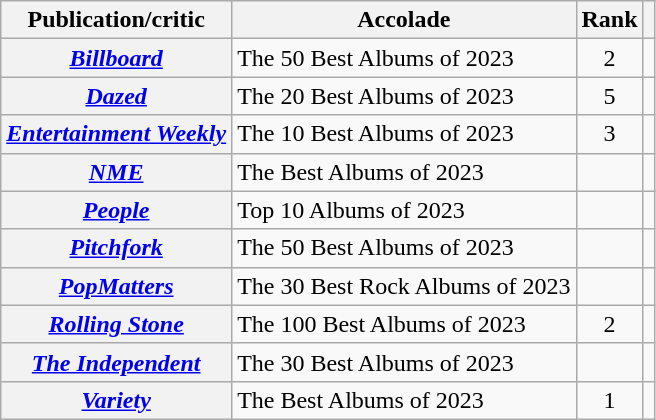<table class="wikitable sortable plainrowheaders">
<tr>
<th scope="col">Publication/critic</th>
<th scope="col">Accolade</th>
<th scope="col">Rank</th>
<th scope="col" class="unsortable"></th>
</tr>
<tr>
<th scope="row"><em><a href='#'>Billboard</a></em></th>
<td>The 50 Best Albums of 2023</td>
<td style="text-align: center;">2</td>
<td style="text-align: center;"></td>
</tr>
<tr>
<th scope="row"><em><a href='#'>Dazed</a></em></th>
<td>The 20 Best Albums of 2023</td>
<td style="text-align: center;">5</td>
<td style="text-align: center;"></td>
</tr>
<tr>
<th scope="row"><em><a href='#'>Entertainment Weekly</a></em></th>
<td>The 10 Best Albums of 2023</td>
<td style="text-align: center;">3</td>
<td style="text-align: center;"></td>
</tr>
<tr>
<th scope="row"><em><a href='#'>NME</a></em></th>
<td>The Best Albums of 2023</td>
<td></td>
<td></td>
</tr>
<tr>
<th scope="row"><em><a href='#'>People</a></em></th>
<td>Top 10 Albums of 2023</td>
<td></td>
<td></td>
</tr>
<tr>
<th scope="row"><em><a href='#'>Pitchfork</a></em></th>
<td>The 50 Best Albums of 2023</td>
<td></td>
<td></td>
</tr>
<tr>
<th scope="row"><em><a href='#'>PopMatters</a></em></th>
<td>The 30 Best Rock Albums of 2023</td>
<td></td>
<td></td>
</tr>
<tr>
<th scope="row"><em><a href='#'>Rolling Stone</a></em></th>
<td>The 100 Best Albums of 2023</td>
<td style="text-align: center;">2</td>
<td style="text-align: center;"></td>
</tr>
<tr>
<th scope="row"><em><a href='#'>The Independent</a></em></th>
<td>The 30 Best Albums of 2023</td>
<td></td>
<td></td>
</tr>
<tr>
<th scope="row"><em><a href='#'>Variety</a></em></th>
<td>The Best Albums of 2023</td>
<td style="text-align: center;">1</td>
<td style="text-align: center;"></td>
</tr>
</table>
